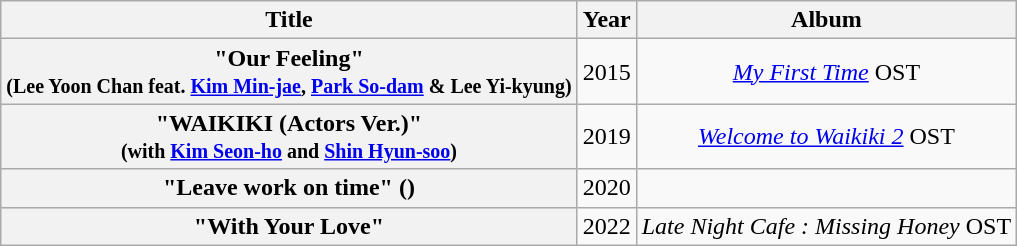<table class="wikitable plainrowheaders" style="text-align:center;">
<tr>
<th>Title</th>
<th>Year</th>
<th>Album</th>
</tr>
<tr>
<th scope=row>"Our Feeling" <br><small>(Lee Yoon Chan feat. <a href='#'>Kim Min-jae</a>, <a href='#'>Park So-dam</a> & Lee Yi-kyung)</small></th>
<td>2015</td>
<td><em><a href='#'>My First Time</a></em> OST</td>
</tr>
<tr>
<th scope=row>"WAIKIKI (Actors Ver.)" <br><small>(with <a href='#'>Kim Seon-ho</a> and <a href='#'>Shin Hyun-soo</a>)</small></th>
<td>2019</td>
<td><em><a href='#'>Welcome to Waikiki 2</a></em> OST</td>
</tr>
<tr>
<th scope=row>"Leave work on time" ()</th>
<td>2020</td>
<td></td>
</tr>
<tr>
<th scope="row">"With Your Love"</th>
<td>2022</td>
<td><em>Late Night Cafe : Missing Honey</em> OST</td>
</tr>
</table>
